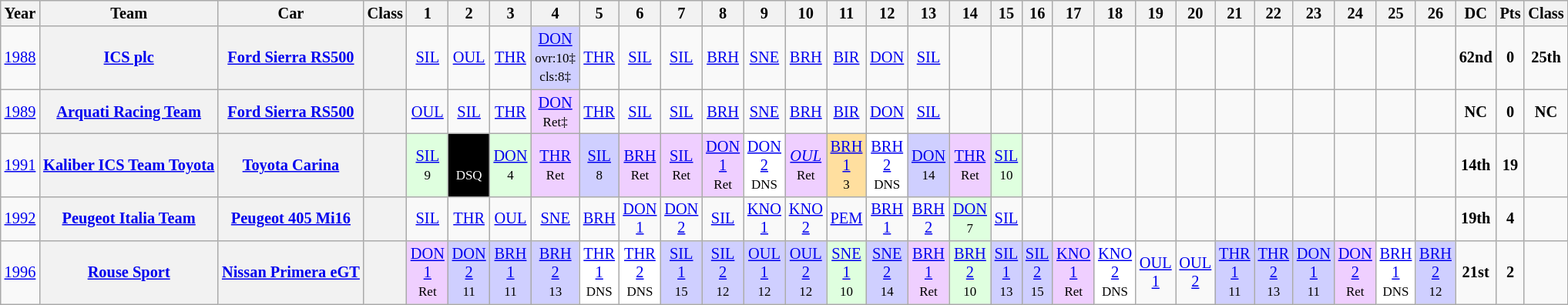<table class="wikitable" style="text-align:center; font-size:85%">
<tr>
<th>Year</th>
<th>Team</th>
<th>Car</th>
<th>Class</th>
<th>1</th>
<th>2</th>
<th>3</th>
<th>4</th>
<th>5</th>
<th>6</th>
<th>7</th>
<th>8</th>
<th>9</th>
<th>10</th>
<th>11</th>
<th>12</th>
<th>13</th>
<th>14</th>
<th>15</th>
<th>16</th>
<th>17</th>
<th>18</th>
<th>19</th>
<th>20</th>
<th>21</th>
<th>22</th>
<th>23</th>
<th>24</th>
<th>25</th>
<th>26</th>
<th>DC</th>
<th>Pts</th>
<th>Class</th>
</tr>
<tr>
<td><a href='#'>1988</a></td>
<th nowrap><a href='#'>ICS plc</a></th>
<th nowrap><a href='#'>Ford Sierra RS500</a></th>
<th><span></span></th>
<td><a href='#'>SIL</a><br><small></small></td>
<td><a href='#'>OUL</a><br><small></small></td>
<td><a href='#'>THR</a><br><small></small></td>
<td style="background:#CFCFFF;"><a href='#'>DON</a><br><small>ovr:10‡<br>cls:8‡</small></td>
<td><a href='#'>THR</a><br><small></small></td>
<td><a href='#'>SIL</a><br><small></small></td>
<td><a href='#'>SIL</a><br><small></small></td>
<td><a href='#'>BRH</a><br><small></small></td>
<td><a href='#'>SNE</a><br><small></small></td>
<td><a href='#'>BRH</a><br><small></small></td>
<td><a href='#'>BIR</a><br><small></small></td>
<td><a href='#'>DON</a><br><small></small></td>
<td><a href='#'>SIL</a><br><small></small></td>
<td></td>
<td></td>
<td></td>
<td></td>
<td></td>
<td></td>
<td></td>
<td></td>
<td></td>
<td></td>
<td></td>
<td></td>
<td></td>
<td><strong>62nd</strong></td>
<td><strong>0</strong></td>
<td><strong>25th</strong></td>
</tr>
<tr>
<td><a href='#'>1989</a></td>
<th nowrap><a href='#'>Arquati Racing Team</a></th>
<th nowrap><a href='#'>Ford Sierra RS500</a></th>
<th><span></span></th>
<td><a href='#'>OUL</a><br><small></small></td>
<td><a href='#'>SIL</a><br><small></small></td>
<td><a href='#'>THR</a><br><small></small></td>
<td style="background:#EFCFFF;"><a href='#'>DON</a><br><small>Ret‡</small></td>
<td><a href='#'>THR</a><br><small></small></td>
<td><a href='#'>SIL</a><br><small></small></td>
<td><a href='#'>SIL</a><br><small></small></td>
<td><a href='#'>BRH</a><br><small></small></td>
<td><a href='#'>SNE</a><br><small></small></td>
<td><a href='#'>BRH</a><br><small></small></td>
<td><a href='#'>BIR</a><br><small></small></td>
<td><a href='#'>DON</a><br><small></small></td>
<td><a href='#'>SIL</a><br><small></small></td>
<td></td>
<td></td>
<td></td>
<td></td>
<td></td>
<td></td>
<td></td>
<td></td>
<td></td>
<td></td>
<td></td>
<td></td>
<td></td>
<td><strong>NC</strong></td>
<td><strong>0</strong></td>
<td><strong>NC</strong></td>
</tr>
<tr>
<td><a href='#'>1991</a></td>
<th nowrap><a href='#'>Kaliber ICS Team Toyota</a></th>
<th nowrap><a href='#'>Toyota Carina</a></th>
<th></th>
<td style="background:#DFFFDF;"><a href='#'>SIL</a><br><small>9</small></td>
<td style="background:#000000; color:white"><a href='#'></a><br><small>DSQ</small></td>
<td style="background:#DFFFDF;"><a href='#'>DON</a><br><small>4</small></td>
<td style="background:#EFCFFF;"><a href='#'>THR</a><br><small>Ret</small></td>
<td style="background:#CFCFFF;"><a href='#'>SIL</a><br><small>8</small></td>
<td style="background:#EFCFFF;"><a href='#'>BRH</a><br><small>Ret</small></td>
<td style="background:#EFCFFF;"><a href='#'>SIL</a><br><small>Ret</small></td>
<td style="background:#EFCFFF;"><a href='#'>DON<br>1</a><br><small>Ret</small></td>
<td style="background:#FFFFFF;"><a href='#'>DON<br>2</a><br><small>DNS</small></td>
<td style="background:#EFCFFF;"><em><a href='#'>OUL</a></em><br><small>Ret</small></td>
<td style="background:#FFDF9F;"><a href='#'>BRH<br>1</a><br><small>3</small></td>
<td style="background:#FFFFFF;"><a href='#'>BRH<br>2</a><br><small>DNS</small></td>
<td style="background:#CFCFFF;"><a href='#'>DON</a><br><small>14</small></td>
<td style="background:#EFCFFF;"><a href='#'>THR</a><br><small>Ret</small></td>
<td style="background:#DFFFDF;"><a href='#'>SIL</a><br><small>10</small></td>
<td></td>
<td></td>
<td></td>
<td></td>
<td></td>
<td></td>
<td></td>
<td></td>
<td></td>
<td></td>
<td></td>
<td><strong>14th</strong></td>
<td><strong>19</strong></td>
<td></td>
</tr>
<tr>
<td><a href='#'>1992</a></td>
<th nowrap><a href='#'>Peugeot Italia Team</a></th>
<th nowrap><a href='#'>Peugeot 405 Mi16</a></th>
<th></th>
<td><a href='#'>SIL</a><br><small></small></td>
<td><a href='#'>THR</a><br><small></small></td>
<td><a href='#'>OUL</a><br><small></small></td>
<td><a href='#'>SNE</a><br><small></small></td>
<td><a href='#'>BRH</a><br><small></small></td>
<td><a href='#'>DON<br>1</a><br><small></small></td>
<td><a href='#'>DON<br>2</a><br><small></small></td>
<td><a href='#'>SIL</a><br><small></small></td>
<td><a href='#'>KNO<br>1</a><br><small></small></td>
<td><a href='#'>KNO<br>2</a><br><small></small></td>
<td><a href='#'>PEM</a><br><small></small></td>
<td><a href='#'>BRH<br>1</a><br><small></small></td>
<td><a href='#'>BRH<br>2</a><br><small></small></td>
<td style="background:#DFFFDF;"><a href='#'>DON</a><br><small>7</small></td>
<td><a href='#'>SIL</a><br><small></small></td>
<td></td>
<td></td>
<td></td>
<td></td>
<td></td>
<td></td>
<td></td>
<td></td>
<td></td>
<td></td>
<td></td>
<td><strong>19th</strong></td>
<td><strong>4</strong></td>
<td></td>
</tr>
<tr>
<td><a href='#'>1996</a></td>
<th nowrap><a href='#'>Rouse Sport</a></th>
<th nowrap><a href='#'>Nissan Primera eGT</a></th>
<th></th>
<td style="background:#EFCFFF;"><a href='#'>DON<br>1</a><br><small>Ret</small></td>
<td style="background:#CFCFFF;"><a href='#'>DON<br>2</a><br><small>11</small></td>
<td style="background:#CFCFFF;"><a href='#'>BRH<br>1</a><br><small>11</small></td>
<td style="background:#CFCFFF;"><a href='#'>BRH<br>2</a><br><small>13</small></td>
<td style="background:#FFFFFF;"><a href='#'>THR<br>1</a><br><small>DNS</small></td>
<td style="background:#FFFFFF;"><a href='#'>THR<br>2</a><br><small>DNS</small></td>
<td style="background:#CFCFFF;"><a href='#'>SIL<br>1</a><br><small>15</small></td>
<td style="background:#CFCFFF;"><a href='#'>SIL<br>2</a><br><small>12</small></td>
<td style="background:#CFCFFF;"><a href='#'>OUL<br>1</a><br><small>12</small></td>
<td style="background:#CFCFFF;"><a href='#'>OUL<br>2</a><br><small>12</small></td>
<td style="background:#DFFFDF;"><a href='#'>SNE<br>1</a><br><small>10</small></td>
<td style="background:#CFCFFF;"><a href='#'>SNE<br>2</a><br><small>14</small></td>
<td style="background:#EFCFFF;"><a href='#'>BRH<br>1</a><br><small>Ret</small></td>
<td style="background:#DFFFDF;"><a href='#'>BRH<br>2</a><br><small>10</small></td>
<td style="background:#CFCFFF;"><a href='#'>SIL<br>1</a><br><small>13</small></td>
<td style="background:#CFCFFF;"><a href='#'>SIL<br>2</a><br><small>15</small></td>
<td style="background:#EFCFFF;"><a href='#'>KNO<br>1</a><br><small>Ret</small></td>
<td style="background:#FFFFFF;"><a href='#'>KNO<br>2</a><br><small>DNS</small></td>
<td><a href='#'>OUL<br>1</a><br><small></small></td>
<td><a href='#'>OUL<br>2</a><br><small></small></td>
<td style="background:#CFCFFF;"><a href='#'>THR<br>1</a><br><small>11</small></td>
<td style="background:#CFCFFF;"><a href='#'>THR<br>2</a><br><small>13</small></td>
<td style="background:#CFCFFF;"><a href='#'>DON<br>1</a><br><small>11</small></td>
<td style="background:#EFCFFF;"><a href='#'>DON<br>2</a><br><small>Ret</small></td>
<td style="background:#FFFFFF;"><a href='#'>BRH<br>1</a><br><small>DNS</small></td>
<td style="background:#CFCFFF;"><a href='#'>BRH<br>2</a><br><small>12</small></td>
<td><strong>21st</strong></td>
<td><strong>2</strong></td>
<td></td>
</tr>
</table>
